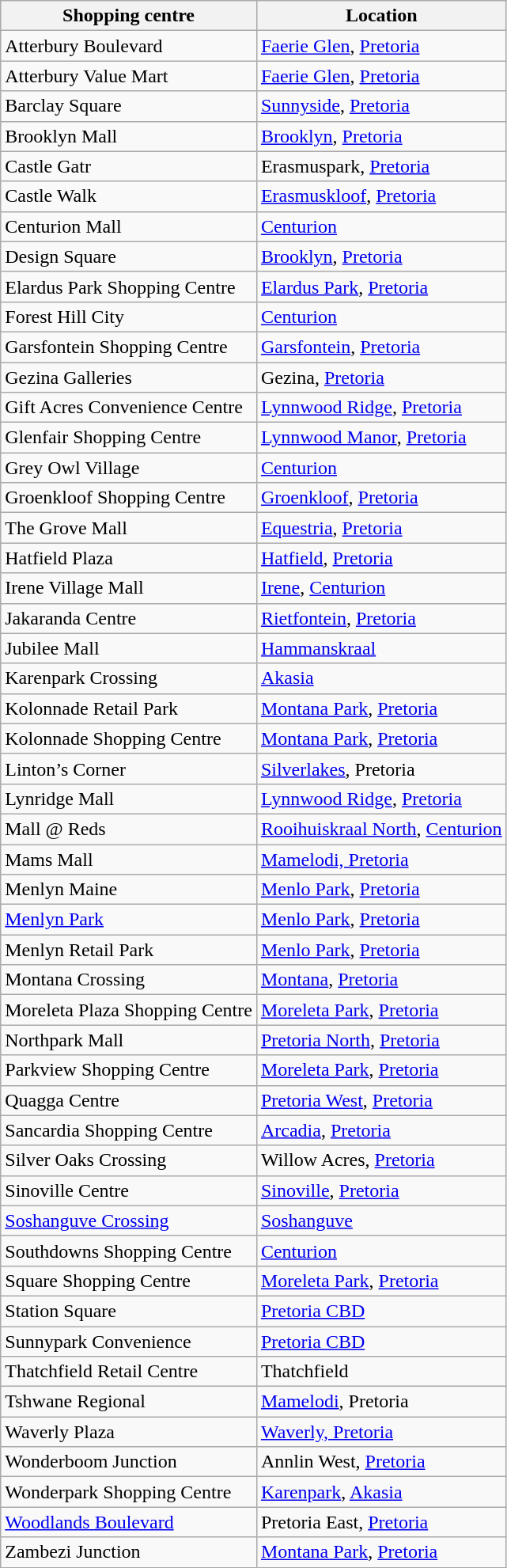<table class="wikitable sortable">
<tr>
<th>Shopping centre</th>
<th>Location</th>
</tr>
<tr>
<td>Atterbury Boulevard</td>
<td><a href='#'>Faerie Glen</a>, <a href='#'>Pretoria</a></td>
</tr>
<tr>
<td>Atterbury Value Mart</td>
<td><a href='#'>Faerie Glen</a>, <a href='#'>Pretoria</a></td>
</tr>
<tr>
<td>Barclay Square</td>
<td><a href='#'>Sunnyside</a>, <a href='#'>Pretoria</a></td>
</tr>
<tr>
<td>Brooklyn Mall</td>
<td><a href='#'>Brooklyn</a>, <a href='#'>Pretoria</a></td>
</tr>
<tr>
<td>Castle Gatr</td>
<td>Erasmuspark, <a href='#'>Pretoria</a></td>
</tr>
<tr>
<td>Castle Walk</td>
<td><a href='#'>Erasmuskloof</a>, <a href='#'>Pretoria</a></td>
</tr>
<tr>
<td>Centurion Mall</td>
<td><a href='#'>Centurion</a></td>
</tr>
<tr>
<td>Design Square</td>
<td><a href='#'>Brooklyn</a>, <a href='#'>Pretoria</a></td>
</tr>
<tr>
<td>Elardus Park Shopping Centre</td>
<td><a href='#'>Elardus Park</a>, <a href='#'>Pretoria</a></td>
</tr>
<tr>
<td>Forest Hill City</td>
<td><a href='#'>Centurion</a></td>
</tr>
<tr>
<td>Garsfontein Shopping Centre</td>
<td><a href='#'>Garsfontein</a>, <a href='#'>Pretoria</a></td>
</tr>
<tr>
<td>Gezina Galleries</td>
<td>Gezina, <a href='#'>Pretoria</a></td>
</tr>
<tr>
<td>Gift Acres Convenience Centre</td>
<td><a href='#'>Lynnwood Ridge</a>, <a href='#'>Pretoria</a></td>
</tr>
<tr>
<td>Glenfair Shopping Centre</td>
<td><a href='#'>Lynnwood Manor</a>, <a href='#'>Pretoria</a></td>
</tr>
<tr>
<td>Grey Owl Village</td>
<td><a href='#'>Centurion</a></td>
</tr>
<tr>
<td>Groenkloof Shopping Centre</td>
<td><a href='#'>Groenkloof</a>, <a href='#'>Pretoria</a></td>
</tr>
<tr>
<td>The Grove Mall</td>
<td><a href='#'>Equestria</a>, <a href='#'>Pretoria</a></td>
</tr>
<tr>
<td>Hatfield Plaza</td>
<td><a href='#'>Hatfield</a>, <a href='#'>Pretoria</a></td>
</tr>
<tr>
<td>Irene Village Mall</td>
<td><a href='#'>Irene</a>, <a href='#'>Centurion</a></td>
</tr>
<tr>
<td>Jakaranda Centre</td>
<td><a href='#'>Rietfontein</a>, <a href='#'>Pretoria</a></td>
</tr>
<tr>
<td>Jubilee Mall</td>
<td><a href='#'>Hammanskraal</a></td>
</tr>
<tr>
<td>Karenpark Crossing</td>
<td><a href='#'>Akasia</a></td>
</tr>
<tr>
<td>Kolonnade Retail Park</td>
<td><a href='#'>Montana Park</a>, <a href='#'>Pretoria</a></td>
</tr>
<tr>
<td>Kolonnade Shopping Centre</td>
<td><a href='#'>Montana Park</a>, <a href='#'>Pretoria</a></td>
</tr>
<tr>
<td>Linton’s Corner</td>
<td><a href='#'>Silverlakes</a>, Pretoria</td>
</tr>
<tr>
<td>Lynridge Mall</td>
<td><a href='#'>Lynnwood Ridge</a>, <a href='#'>Pretoria</a></td>
</tr>
<tr>
<td>Mall @ Reds</td>
<td><a href='#'>Rooihuiskraal North</a>, <a href='#'>Centurion</a></td>
</tr>
<tr>
<td>Mams Mall</td>
<td><a href='#'>Mamelodi, Pretoria</a></td>
</tr>
<tr>
<td>Menlyn Maine</td>
<td><a href='#'>Menlo Park</a>, <a href='#'>Pretoria</a></td>
</tr>
<tr>
<td><a href='#'>Menlyn Park</a></td>
<td><a href='#'>Menlo Park</a>, <a href='#'>Pretoria</a></td>
</tr>
<tr>
<td>Menlyn Retail Park</td>
<td><a href='#'>Menlo Park</a>, <a href='#'>Pretoria</a></td>
</tr>
<tr>
<td>Montana Crossing</td>
<td><a href='#'>Montana</a>, <a href='#'>Pretoria</a></td>
</tr>
<tr>
<td>Moreleta Plaza Shopping Centre</td>
<td><a href='#'>Moreleta Park</a>, <a href='#'>Pretoria</a></td>
</tr>
<tr>
<td>Northpark Mall</td>
<td><a href='#'>Pretoria North</a>, <a href='#'>Pretoria</a></td>
</tr>
<tr>
<td>Parkview Shopping Centre</td>
<td><a href='#'>Moreleta Park</a>, <a href='#'>Pretoria</a></td>
</tr>
<tr>
<td>Quagga Centre</td>
<td><a href='#'>Pretoria West</a>, <a href='#'>Pretoria</a></td>
</tr>
<tr>
<td>Sancardia Shopping Centre</td>
<td><a href='#'>Arcadia</a>, <a href='#'>Pretoria</a></td>
</tr>
<tr>
<td>Silver Oaks Crossing</td>
<td>Willow Acres, <a href='#'>Pretoria</a></td>
</tr>
<tr>
<td>Sinoville Centre</td>
<td><a href='#'>Sinoville</a>, <a href='#'>Pretoria</a></td>
</tr>
<tr>
<td><a href='#'>Soshanguve Crossing</a></td>
<td><a href='#'>Soshanguve</a></td>
</tr>
<tr>
<td>Southdowns Shopping Centre</td>
<td><a href='#'>Centurion</a></td>
</tr>
<tr>
<td>Square Shopping Centre</td>
<td><a href='#'>Moreleta Park</a>, <a href='#'>Pretoria</a></td>
</tr>
<tr>
<td>Station Square</td>
<td><a href='#'>Pretoria CBD</a></td>
</tr>
<tr>
<td>Sunnypark Convenience</td>
<td><a href='#'>Pretoria CBD</a></td>
</tr>
<tr>
<td>Thatchfield Retail Centre</td>
<td>Thatchfield</td>
</tr>
<tr>
<td>Tshwane Regional</td>
<td><a href='#'>Mamelodi</a>, Pretoria</td>
</tr>
<tr>
<td>Waverly Plaza</td>
<td><a href='#'>Waverly, Pretoria</a></td>
</tr>
<tr>
<td>Wonderboom Junction</td>
<td>Annlin West, <a href='#'>Pretoria</a></td>
</tr>
<tr>
<td>Wonderpark Shopping Centre</td>
<td><a href='#'>Karenpark</a>, <a href='#'>Akasia</a></td>
</tr>
<tr>
<td><a href='#'>Woodlands Boulevard</a></td>
<td>Pretoria East, <a href='#'>Pretoria</a></td>
</tr>
<tr>
<td>Zambezi Junction</td>
<td><a href='#'>Montana Park</a>, <a href='#'>Pretoria</a></td>
</tr>
</table>
